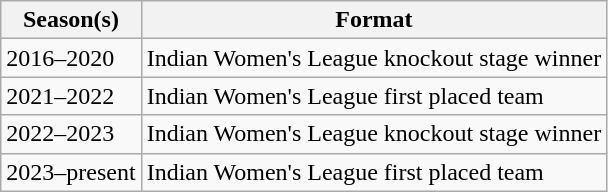<table class="wikitable">
<tr>
<th>Season(s)</th>
<th>Format</th>
</tr>
<tr>
<td>2016–2020</td>
<td>Indian Women's League knockout stage winner</td>
</tr>
<tr>
<td>2021–2022</td>
<td>Indian Women's League first placed team</td>
</tr>
<tr>
<td>2022–2023</td>
<td>Indian Women's League knockout stage winner</td>
</tr>
<tr>
<td>2023–present</td>
<td>Indian Women's League first placed team</td>
</tr>
</table>
